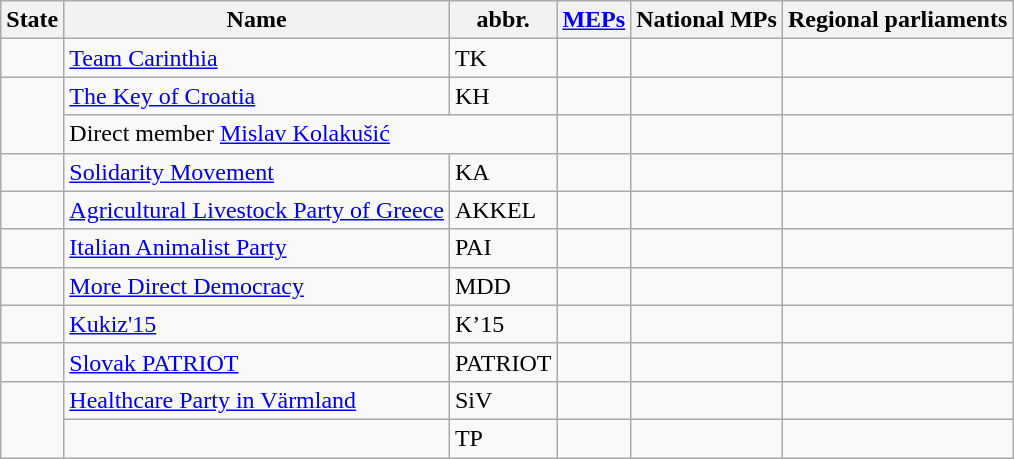<table class="wikitable sortable">
<tr>
<th>State</th>
<th>Name</th>
<th>abbr.</th>
<th><a href='#'>MEPs</a></th>
<th>National MPs</th>
<th>Regional parliaments</th>
</tr>
<tr>
<td></td>
<td><a href='#'>Team Carinthia</a><br></td>
<td>TK</td>
<td align="left"></td>
<td align="left"></td>
<td align="left"></td>
</tr>
<tr>
<td rowspan=2></td>
<td><a href='#'>The Key of Croatia</a><br></td>
<td>KH</td>
<td align="left"></td>
<td align="left"></td>
<td align="left"></td>
</tr>
<tr>
<td colspan=2>Direct member <a href='#'>Mislav Kolakušić</a></td>
<td align="left"></td>
<td align="left"></td>
<td align="left"></td>
</tr>
<tr>
<td></td>
<td><a href='#'>Solidarity Movement</a><br></td>
<td>KA</td>
<td align="left"></td>
<td align="left"></td>
<td align="left"></td>
</tr>
<tr>
<td></td>
<td><a href='#'>Agricultural Livestock Party of Greece</a><br></td>
<td>AKKEL</td>
<td align="left"></td>
<td align="left"></td>
<td align="left"></td>
</tr>
<tr>
<td></td>
<td><a href='#'>Italian Animalist Party</a><br></td>
<td>PAI</td>
<td align="left"></td>
<td align="left"></td>
<td align="left"></td>
</tr>
<tr>
<td></td>
<td><a href='#'>More Direct Democracy</a><br></td>
<td>MDD</td>
<td align="left"></td>
<td align="left"></td>
<td align="left"></td>
</tr>
<tr>
<td></td>
<td><a href='#'>Kukiz'15</a><br></td>
<td>K’15</td>
<td align="left"></td>
<td align="left"></td>
<td align="left"></td>
</tr>
<tr>
<td></td>
<td><a href='#'>Slovak PATRIOT</a><br></td>
<td>PATRIOT</td>
<td align="left"></td>
<td align="left"></td>
<td align="left"></td>
</tr>
<tr>
<td rowspan=2></td>
<td><a href='#'>Healthcare Party in Värmland</a><br></td>
<td>SiV</td>
<td align="left"></td>
<td align="left"></td>
<td align="left"></td>
</tr>
<tr>
<td><br></td>
<td>TP</td>
<td align="left"></td>
<td align="left"></td>
<td align="left"></td>
</tr>
</table>
